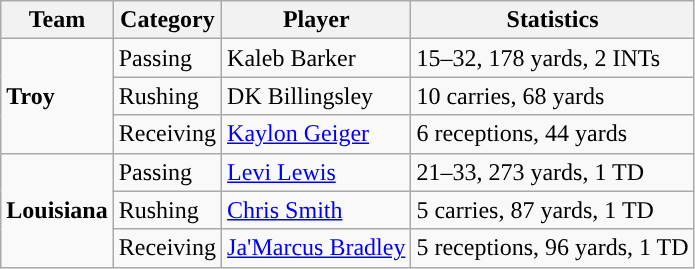<table class="wikitable" style="float: left;">
<tr>
<th>Team</th>
<th>Category</th>
<th>Player</th>
<th>Statistics</th>
</tr>
<tr>
<td rowspan=3><strong>Troy</strong></td>
<td>Passing</td>
<td>Kaleb Barker</td>
<td>15–32, 178 yards, 2 INTs</td>
</tr>
<tr>
<td>Rushing</td>
<td>DK Billingsley</td>
<td>10 carries, 68 yards</td>
</tr>
<tr>
<td>Receiving</td>
<td><a href='#'>Kaylon Geiger</a></td>
<td>6 receptions, 44 yards</td>
</tr>
<tr>
<td rowspan=3><strong>Louisiana</strong></td>
<td>Passing</td>
<td><a href='#'>Levi Lewis</a></td>
<td>21–33, 273 yards, 1 TD</td>
</tr>
<tr>
<td>Rushing</td>
<td><a href='#'>Chris Smith</a></td>
<td>5 carries, 87 yards, 1 TD</td>
</tr>
<tr>
<td>Receiving</td>
<td><a href='#'>Ja'Marcus Bradley</a></td>
<td>5 receptions, 96 yards, 1 TD</td>
</tr>
</table>
